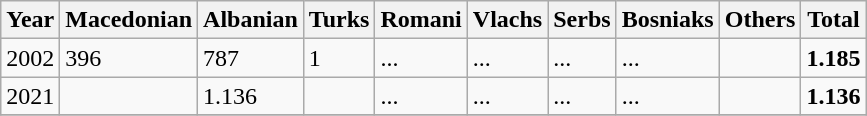<table class="wikitable">
<tr>
<th>Year</th>
<th>Macedonian</th>
<th>Albanian</th>
<th>Turks</th>
<th>Romani</th>
<th>Vlachs</th>
<th>Serbs</th>
<th>Bosniaks</th>
<th><abbr>Others</abbr></th>
<th>Total</th>
</tr>
<tr>
<td>2002</td>
<td>396</td>
<td>787</td>
<td>1</td>
<td>...</td>
<td>...</td>
<td>...</td>
<td>...</td>
<td></td>
<td><strong>1.185</strong></td>
</tr>
<tr>
<td>2021</td>
<td></td>
<td>1.136</td>
<td></td>
<td>...</td>
<td>...</td>
<td>...</td>
<td>...</td>
<td></td>
<td><strong>1.136</strong></td>
</tr>
<tr>
</tr>
</table>
